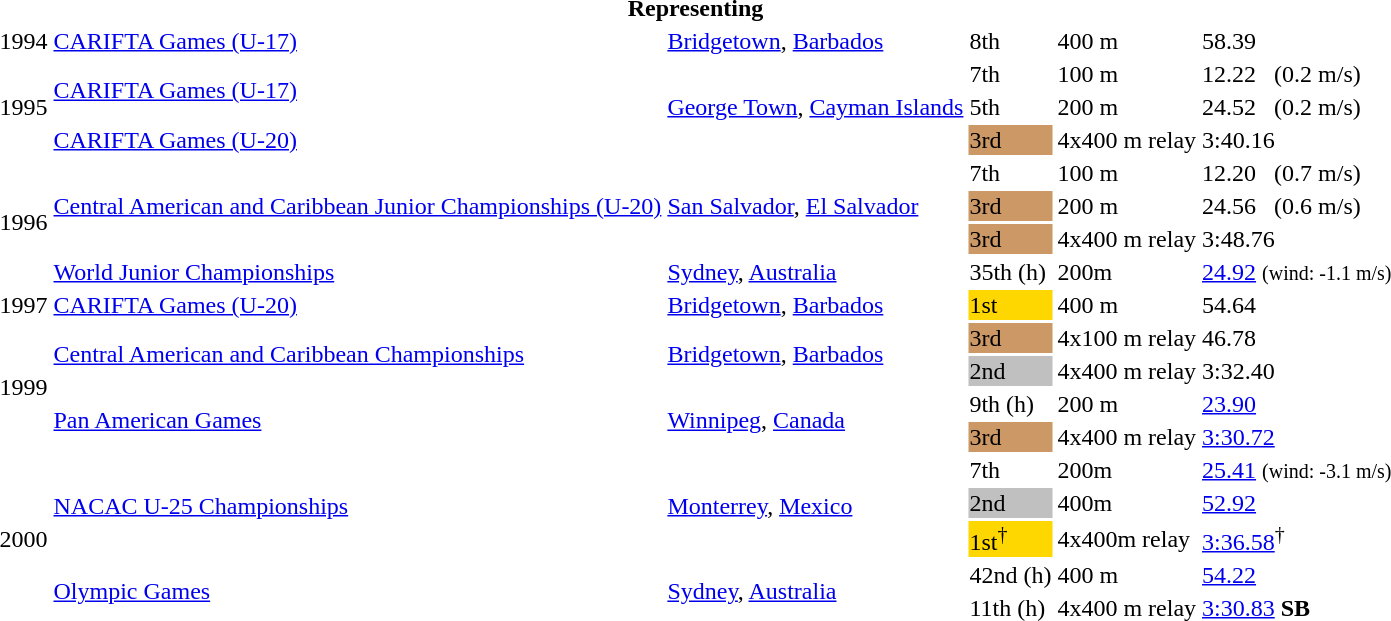<table>
<tr>
<th colspan="6">Representing </th>
</tr>
<tr>
<td>1994</td>
<td><a href='#'>CARIFTA Games (U-17)</a></td>
<td><a href='#'>Bridgetown</a>, <a href='#'>Barbados</a></td>
<td>8th</td>
<td>400 m</td>
<td>58.39</td>
</tr>
<tr>
<td rowspan = "3">1995</td>
<td rowspan = "2"><a href='#'>CARIFTA Games (U-17)</a></td>
<td rowspan = "3"><a href='#'>George Town</a>, <a href='#'>Cayman Islands</a></td>
<td>7th</td>
<td>100 m</td>
<td>12.22   (0.2 m/s)</td>
</tr>
<tr>
<td>5th</td>
<td>200 m</td>
<td>24.52   (0.2 m/s)</td>
</tr>
<tr>
<td><a href='#'>CARIFTA Games (U-20)</a></td>
<td bgcolor=cc9966>3rd</td>
<td>4x400 m relay</td>
<td>3:40.16</td>
</tr>
<tr>
<td rowspan = "4">1996</td>
<td rowspan = "3"><a href='#'>Central American and Caribbean Junior Championships (U-20)</a></td>
<td rowspan = "3"><a href='#'>San Salvador</a>, <a href='#'>El Salvador</a></td>
<td>7th</td>
<td>100 m</td>
<td>12.20   (0.7 m/s)</td>
</tr>
<tr>
<td bgcolor=cc9966>3rd</td>
<td>200 m</td>
<td>24.56   (0.6 m/s)</td>
</tr>
<tr>
<td bgcolor=cc9966>3rd</td>
<td>4x400 m relay</td>
<td>3:48.76</td>
</tr>
<tr>
<td><a href='#'>World Junior Championships</a></td>
<td><a href='#'>Sydney</a>, <a href='#'>Australia</a></td>
<td>35th (h)</td>
<td>200m</td>
<td><a href='#'>24.92</a> <small>(wind: -1.1 m/s)</small></td>
</tr>
<tr>
<td>1997</td>
<td><a href='#'>CARIFTA Games (U-20)</a></td>
<td><a href='#'>Bridgetown</a>, <a href='#'>Barbados</a></td>
<td bgcolor=gold>1st</td>
<td>400 m</td>
<td>54.64</td>
</tr>
<tr>
<td rowspan=4>1999</td>
<td rowspan=2><a href='#'>Central American and Caribbean Championships</a></td>
<td rowspan=2><a href='#'>Bridgetown</a>, <a href='#'>Barbados</a></td>
<td bgcolor=cc9966>3rd</td>
<td>4x100 m relay</td>
<td>46.78</td>
</tr>
<tr>
<td bgcolor=silver>2nd</td>
<td>4x400 m relay</td>
<td>3:32.40</td>
</tr>
<tr>
<td rowspan=2><a href='#'>Pan American Games</a></td>
<td rowspan=2><a href='#'>Winnipeg</a>, <a href='#'>Canada</a></td>
<td>9th (h)</td>
<td>200 m</td>
<td><a href='#'>23.90</a></td>
</tr>
<tr>
<td bgcolor=cc9966>3rd</td>
<td>4x400 m relay</td>
<td><a href='#'>3:30.72</a></td>
</tr>
<tr>
<td rowspan=5>2000</td>
<td rowspan=3><a href='#'>NACAC U-25 Championships</a></td>
<td rowspan=3><a href='#'>Monterrey</a>, <a href='#'>Mexico</a></td>
<td>7th</td>
<td>200m</td>
<td><a href='#'>25.41</a> <small>(wind: -3.1 m/s)</small></td>
</tr>
<tr>
<td bgcolor=silver>2nd</td>
<td>400m</td>
<td><a href='#'>52.92</a></td>
</tr>
<tr>
<td bgcolor=gold>1st<sup>†</sup></td>
<td>4x400m relay</td>
<td><a href='#'>3:36.58</a><sup>†</sup></td>
</tr>
<tr>
<td rowspan = "2"><a href='#'>Olympic Games</a></td>
<td rowspan = "2"><a href='#'>Sydney</a>, <a href='#'>Australia</a></td>
<td>42nd (h)</td>
<td>400 m</td>
<td><a href='#'>54.22</a></td>
</tr>
<tr>
<td>11th (h)</td>
<td>4x400 m relay</td>
<td><a href='#'>3:30.83</a> <strong>SB</strong></td>
</tr>
</table>
